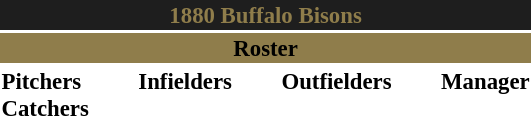<table class="toccolours" style="font-size: 95%;">
<tr>
<th colspan="10" style="background-color: #1E1E1E; color: #8F7D4B; text-align: center;">1880 Buffalo Bisons</th>
</tr>
<tr>
<td colspan="10" style="background-color:#8F7D4B; color: 1E1E1E; text-align: center;"><strong>Roster</strong></td>
</tr>
<tr>
<td valign="top"><strong>Pitchers</strong><br>



<strong>Catchers</strong>


</td>
<td width="25px"></td>
<td valign="top"><strong>Infielders</strong><br>







</td>
<td width="25px"></td>
<td valign="top"><strong>Outfielders</strong><br>



</td>
<td width="25px"></td>
<td valign="top"><strong>Manager</strong><br></td>
</tr>
</table>
